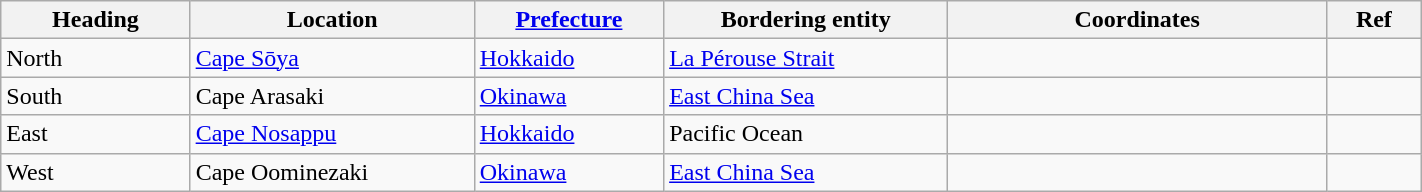<table class="wikitable" style="width:75%;">
<tr>
<th style="width:10%;">Heading</th>
<th style="width:15%;">Location</th>
<th style="width:10%;"><a href='#'>Prefecture</a></th>
<th style="width:15%;">Bordering entity</th>
<th style="width:20%;" class="unsortable">Coordinates</th>
<th style="width:5%;" class="unsortable">Ref</th>
</tr>
<tr class="vcard">
<td>North</td>
<td class="fn org"><a href='#'>Cape Sōya</a></td>
<td><a href='#'>Hokkaido</a></td>
<td><a href='#'>La Pérouse Strait</a></td>
<td></td>
<td></td>
</tr>
<tr class="vcard">
<td>South</td>
<td class="fn org">Cape Arasaki</td>
<td><a href='#'>Okinawa</a></td>
<td><a href='#'>East China Sea</a></td>
<td></td>
<td></td>
</tr>
<tr class="vcard">
<td>East</td>
<td class="fn org"><a href='#'>Cape Nosappu</a></td>
<td><a href='#'>Hokkaido</a></td>
<td>Pacific Ocean</td>
<td></td>
<td></td>
</tr>
<tr class="vcard">
<td>West</td>
<td class="fn org">Cape Oominezaki</td>
<td><a href='#'>Okinawa</a></td>
<td><a href='#'>East China Sea</a></td>
<td></td>
<td></td>
</tr>
</table>
